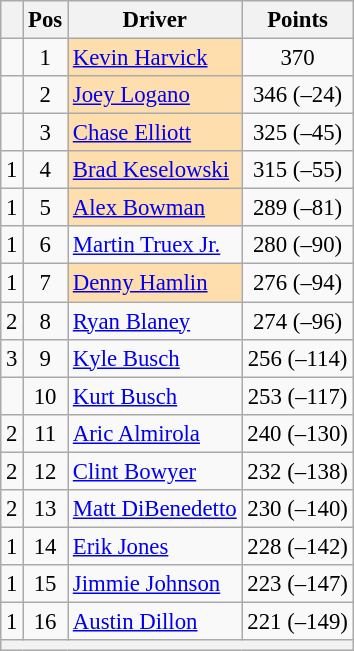<table class="wikitable" style="font-size: 95%">
<tr>
<th></th>
<th>Pos</th>
<th>Driver</th>
<th>Points</th>
</tr>
<tr>
<td align="left"></td>
<td style="text-align:center;">1</td>
<td style="background:#FFDEAD;"><a href='#'>Kevin Harvick</a></td>
<td style="text-align:center;">370</td>
</tr>
<tr>
<td align="left"></td>
<td style="text-align:center;">2</td>
<td style="background:#FFDEAD;"><a href='#'>Joey Logano</a></td>
<td style="text-align:center;">346 (–24)</td>
</tr>
<tr>
<td align="left"></td>
<td style="text-align:center;">3</td>
<td style="background:#FFDEAD;"><a href='#'>Chase Elliott</a></td>
<td style="text-align:center;">325 (–45)</td>
</tr>
<tr>
<td align="left"> 1</td>
<td style="text-align:center;">4</td>
<td style="background:#FFDEAD;"><a href='#'>Brad Keselowski</a></td>
<td style="text-align:center;">315 (–55)</td>
</tr>
<tr>
<td align="left"> 1</td>
<td style="text-align:center;">5</td>
<td style="background:#FFDEAD;"><a href='#'>Alex Bowman</a></td>
<td style="text-align:center;">289 (–81)</td>
</tr>
<tr>
<td align="left"> 1</td>
<td style="text-align:center;">6</td>
<td><a href='#'>Martin Truex Jr.</a></td>
<td style="text-align:center;">280 (–90)</td>
</tr>
<tr>
<td align="left"> 1</td>
<td style="text-align:center;">7</td>
<td style="background:#FFDEAD;"><a href='#'>Denny Hamlin</a></td>
<td style="text-align:center;">276 (–94)</td>
</tr>
<tr>
<td align="left"> 2</td>
<td style="text-align:center;">8</td>
<td><a href='#'>Ryan Blaney</a></td>
<td style="text-align:center;">274 (–96)</td>
</tr>
<tr>
<td align="left"> 3</td>
<td style="text-align:center;">9</td>
<td><a href='#'>Kyle Busch</a></td>
<td style="text-align:center;">256 (–114)</td>
</tr>
<tr>
<td align="left"></td>
<td style="text-align:center;">10</td>
<td><a href='#'>Kurt Busch</a></td>
<td style="text-align:center;">253 (–117)</td>
</tr>
<tr>
<td align="left"> 2</td>
<td style="text-align:center;">11</td>
<td><a href='#'>Aric Almirola</a></td>
<td style="text-align:center;">240 (–130)</td>
</tr>
<tr>
<td align="left"> 2</td>
<td style="text-align:center;">12</td>
<td><a href='#'>Clint Bowyer</a></td>
<td style="text-align:center;">232 (–138)</td>
</tr>
<tr>
<td align="left"> 2</td>
<td style="text-align:center;">13</td>
<td><a href='#'>Matt DiBenedetto</a></td>
<td style="text-align:center;">230 (–140)</td>
</tr>
<tr>
<td align="left"> 1</td>
<td style="text-align:center;">14</td>
<td><a href='#'>Erik Jones</a></td>
<td style="text-align:center;">228 (–142)</td>
</tr>
<tr>
<td align="left"> 1</td>
<td style="text-align:center;">15</td>
<td><a href='#'>Jimmie Johnson</a></td>
<td style="text-align:center;">223 (–147)</td>
</tr>
<tr>
<td align="left"> 1</td>
<td style="text-align:center;">16</td>
<td><a href='#'>Austin Dillon</a></td>
<td style="text-align:center;">221 (–149)</td>
</tr>
<tr class="sortbottom">
<th colspan="9"></th>
</tr>
</table>
